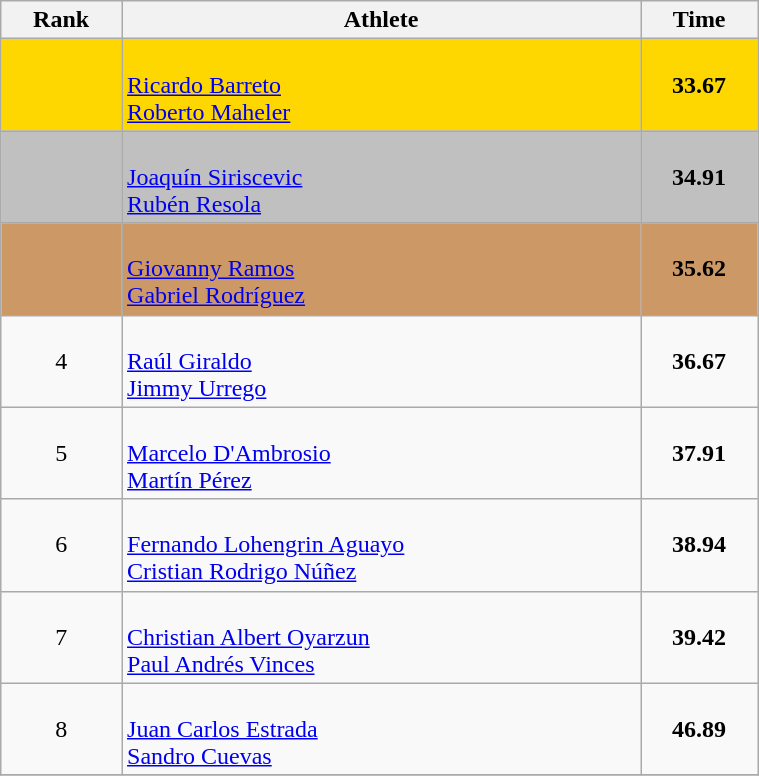<table class="wikitable" width=40% style="text-align:center">
<tr>
<th>Rank</th>
<th>Athlete</th>
<th>Time</th>
</tr>
<tr bgcolor=gold>
<td></td>
<td align=left><br><a href='#'>Ricardo Barreto</a><br><a href='#'>Roberto Maheler</a></td>
<td><strong>33.67</strong></td>
</tr>
<tr bgcolor=silver>
<td></td>
<td align=left><br><a href='#'>Joaquín Siriscevic</a><br><a href='#'>Rubén Resola</a></td>
<td><strong>34.91</strong></td>
</tr>
<tr bgcolor=cc9966>
<td></td>
<td align=left><br><a href='#'>Giovanny Ramos</a><br><a href='#'>Gabriel Rodríguez</a></td>
<td><strong>35.62</strong></td>
</tr>
<tr>
<td>4</td>
<td align=left><br><a href='#'>Raúl Giraldo</a><br><a href='#'>Jimmy Urrego</a></td>
<td><strong>36.67</strong></td>
</tr>
<tr>
<td>5</td>
<td align=left><br><a href='#'>Marcelo D'Ambrosio</a><br><a href='#'>Martín Pérez</a></td>
<td><strong>37.91</strong></td>
</tr>
<tr>
<td>6</td>
<td align=left><br><a href='#'>Fernando Lohengrin Aguayo</a><br><a href='#'>Cristian Rodrigo Núñez</a></td>
<td><strong>38.94</strong></td>
</tr>
<tr>
<td>7</td>
<td align=left><br><a href='#'>Christian Albert Oyarzun</a><br><a href='#'>Paul Andrés Vinces</a></td>
<td><strong>39.42</strong></td>
</tr>
<tr>
<td>8</td>
<td align=left><br><a href='#'>Juan Carlos Estrada</a><br><a href='#'>Sandro Cuevas</a></td>
<td><strong>46.89</strong></td>
</tr>
<tr>
</tr>
</table>
